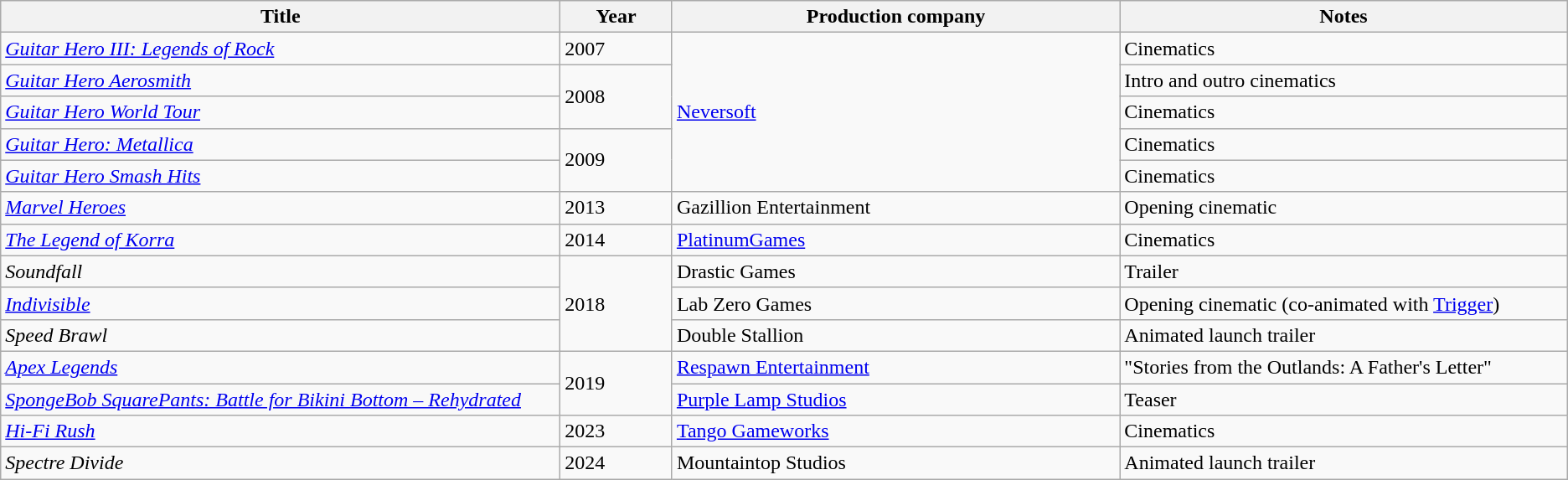<table class="wikitable sortable" style="width: auto style="width:70%; table-layout: fixed">
<tr>
<th style="width:25%;">Title</th>
<th style="width:5%;">Year</th>
<th style="width:20%;">Production company</th>
<th style="width:20%;">Notes</th>
</tr>
<tr>
<td><em><a href='#'>Guitar Hero III: Legends of Rock</a></em></td>
<td>2007</td>
<td rowspan="5"><a href='#'>Neversoft</a></td>
<td>Cinematics</td>
</tr>
<tr>
<td><em><a href='#'>Guitar Hero Aerosmith</a></em></td>
<td rowspan="2">2008</td>
<td>Intro and outro cinematics</td>
</tr>
<tr>
<td><em><a href='#'>Guitar Hero World Tour</a></em></td>
<td>Cinematics</td>
</tr>
<tr>
<td><em><a href='#'>Guitar Hero: Metallica</a></em></td>
<td rowspan="2">2009</td>
<td>Cinematics</td>
</tr>
<tr>
<td><em><a href='#'>Guitar Hero Smash Hits</a></em></td>
<td>Cinematics</td>
</tr>
<tr>
<td><em><a href='#'>Marvel Heroes</a></em></td>
<td>2013</td>
<td>Gazillion Entertainment</td>
<td>Opening cinematic</td>
</tr>
<tr>
<td><em><a href='#'>The Legend of Korra</a></em></td>
<td>2014</td>
<td><a href='#'>PlatinumGames</a></td>
<td>Cinematics</td>
</tr>
<tr>
<td><em>Soundfall</em></td>
<td rowspan="3">2018</td>
<td>Drastic Games</td>
<td>Trailer</td>
</tr>
<tr>
<td><em><a href='#'>Indivisible</a></em></td>
<td>Lab Zero Games</td>
<td>Opening cinematic (co-animated with <a href='#'>Trigger</a>)</td>
</tr>
<tr>
<td><em>Speed Brawl</em></td>
<td>Double Stallion</td>
<td>Animated launch trailer</td>
</tr>
<tr>
<td><em><a href='#'>Apex Legends</a></em></td>
<td rowspan="2">2019</td>
<td><a href='#'>Respawn Entertainment</a></td>
<td>"Stories from the Outlands: A Father's Letter"</td>
</tr>
<tr>
<td><em><a href='#'>SpongeBob SquarePants: Battle for Bikini Bottom – Rehydrated</a></em></td>
<td><a href='#'>Purple Lamp Studios</a></td>
<td>Teaser</td>
</tr>
<tr>
<td><em><a href='#'>Hi-Fi Rush</a></em></td>
<td>2023</td>
<td><a href='#'>Tango Gameworks</a></td>
<td>Cinematics</td>
</tr>
<tr>
<td><em>Spectre Divide</em></td>
<td>2024</td>
<td>Mountaintop Studios</td>
<td>Animated launch trailer</td>
</tr>
</table>
